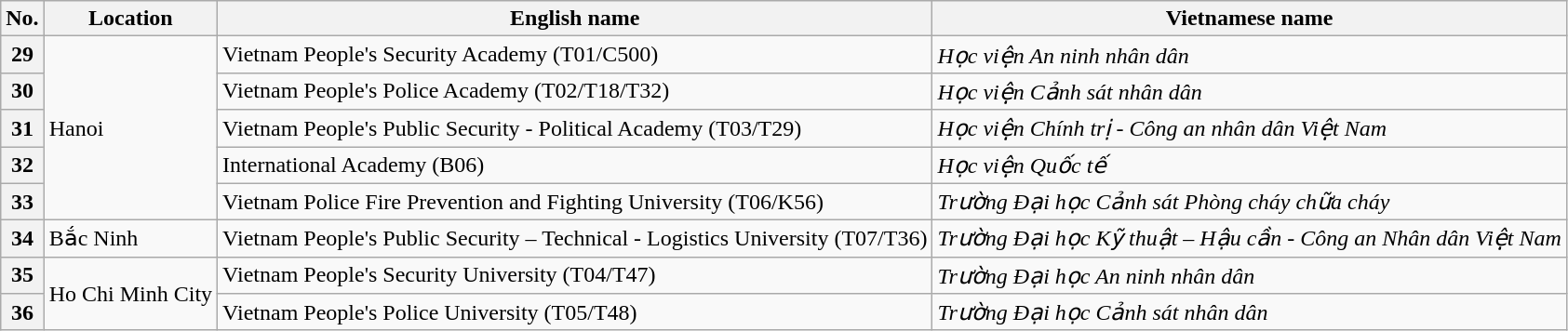<table class="wikitable">
<tr>
<th>No.</th>
<th>Location</th>
<th>English name</th>
<th>Vietnamese name</th>
</tr>
<tr>
<th align="center">29</th>
<td rowspan="5">Hanoi</td>
<td>Vietnam People's Security Academy (T01/C500)</td>
<td><em>Học viện An ninh nhân dân</em></td>
</tr>
<tr>
<th align="center">30</th>
<td>Vietnam People's Police Academy (T02/T18/T32)</td>
<td><em>Học viện Cảnh sát nhân dân</em></td>
</tr>
<tr>
<th align="center">31</th>
<td>Vietnam People's Public Security - Political Academy (T03/T29)</td>
<td><em>Học viện Chính trị - Công an nhân dân Việt Nam</em></td>
</tr>
<tr>
<th align="center">32</th>
<td>International Academy (B06)</td>
<td><em>Học viện Quốc tế</em></td>
</tr>
<tr>
<th align="center">33</th>
<td>Vietnam Police Fire Prevention and Fighting University (T06/K56)</td>
<td><em>Trường Đại học Cảnh sát Phòng cháy chữa cháy</em></td>
</tr>
<tr>
<th align="center">34</th>
<td>Bắc Ninh</td>
<td>Vietnam People's Public Security – Technical - Logistics University (T07/T36)</td>
<td><em>Trường Đại học Kỹ thuật – Hậu cần - Công an Nhân dân Việt Nam</em></td>
</tr>
<tr>
<th align="center">35</th>
<td rowspan="2">Ho Chi Minh City</td>
<td>Vietnam People's Security University (T04/T47)</td>
<td><em>Trường Đại học An ninh nhân dân</em></td>
</tr>
<tr>
<th align="center">36</th>
<td>Vietnam People's Police University (T05/T48)</td>
<td><em>Trường Đại học Cảnh sát nhân dân</em></td>
</tr>
</table>
